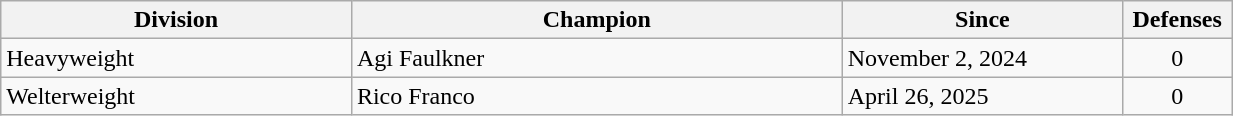<table id="BKFC_Europe_Champions" class="wikitable" width="65%">
<tr>
<th width="25%">Division</th>
<th width="35%">Champion</th>
<th width="20%">Since</th>
<th width="5%">Defenses</th>
</tr>
<tr>
<td>Heavyweight</td>
<td> Agi Faulkner</td>
<td>November 2, 2024</td>
<td style="text-align:center;">0</td>
</tr>
<tr>
<td>Welterweight</td>
<td> Rico Franco</td>
<td>April 26, 2025</td>
<td style="text-align:center;">0</td>
</tr>
</table>
